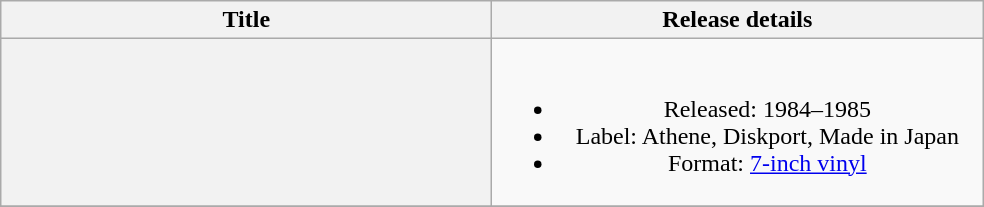<table class="wikitable plainrowheaders" style="text-align:center;">
<tr>
<th scope="col" style="width:20em;">Title</th>
<th scope="col" style="width:20em;">Release details</th>
</tr>
<tr>
<th scope="row"></th>
<td><br><ul><li>Released:  1984–1985</li><li>Label: Athene, Diskport, Made in Japan</li><li>Format: <a href='#'>7-inch vinyl</a></li></ul></td>
</tr>
<tr>
</tr>
</table>
